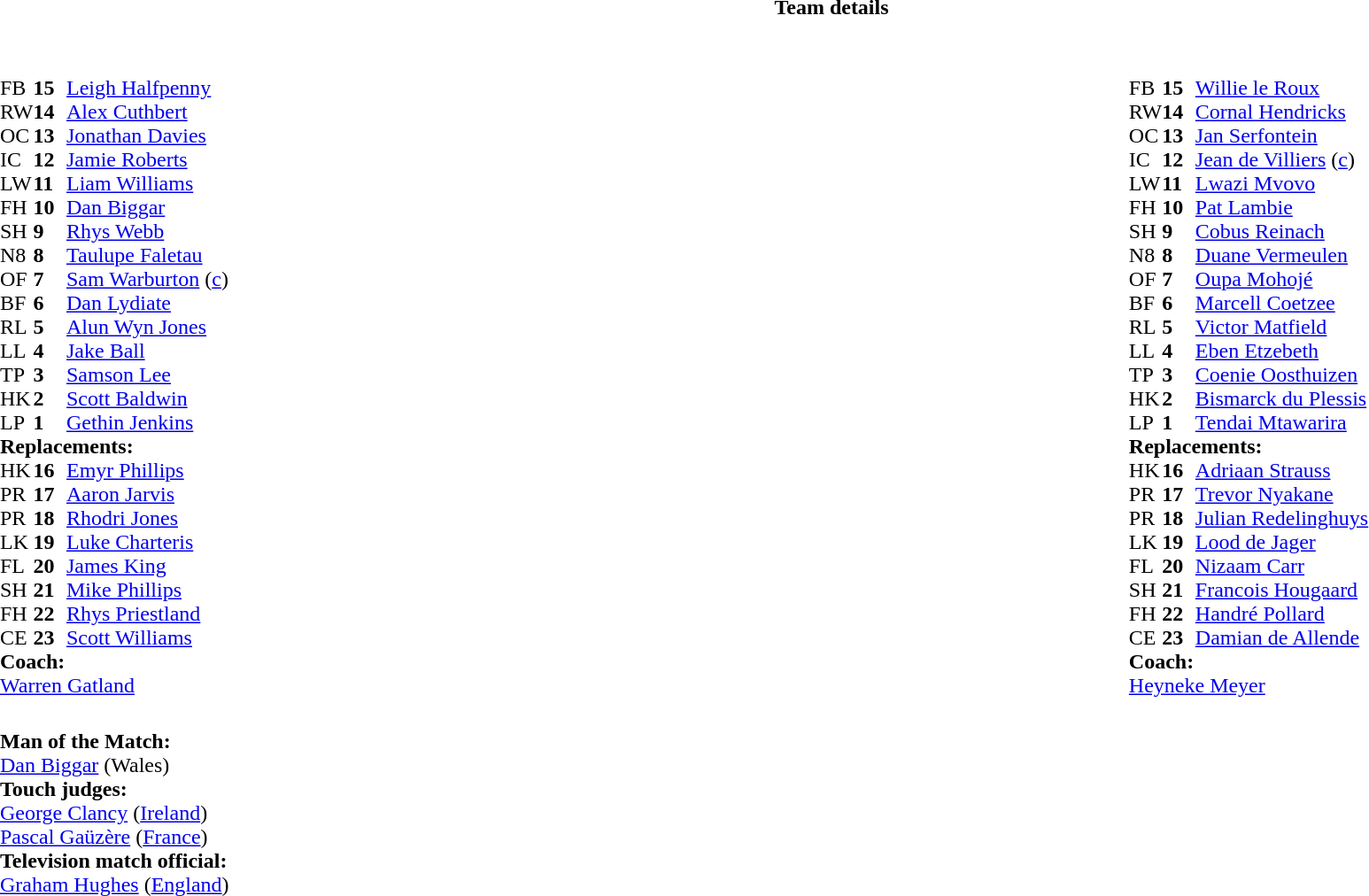<table border="0" width="100%" class="collapsible collapsed">
<tr>
<th>Team details</th>
</tr>
<tr>
<td><br><table width="100%">
<tr>
<td valign="top" width="50%"><br><table style="font-size: 100%" cellspacing="0" cellpadding="0">
<tr>
<th width="25"></th>
<th width="25"></th>
</tr>
<tr>
<td>FB</td>
<td><strong>15</strong></td>
<td><a href='#'>Leigh Halfpenny</a></td>
<td></td>
<td></td>
</tr>
<tr>
<td>RW</td>
<td><strong>14</strong></td>
<td><a href='#'>Alex Cuthbert</a></td>
</tr>
<tr>
<td>OC</td>
<td><strong>13</strong></td>
<td><a href='#'>Jonathan Davies</a></td>
</tr>
<tr>
<td>IC</td>
<td><strong>12</strong></td>
<td><a href='#'>Jamie Roberts</a></td>
</tr>
<tr>
<td>LW</td>
<td><strong>11</strong></td>
<td><a href='#'>Liam Williams</a></td>
</tr>
<tr>
<td>FH</td>
<td><strong>10</strong></td>
<td><a href='#'>Dan Biggar</a></td>
</tr>
<tr>
<td>SH</td>
<td><strong>9</strong></td>
<td><a href='#'>Rhys Webb</a></td>
</tr>
<tr>
<td>N8</td>
<td><strong>8</strong></td>
<td><a href='#'>Taulupe Faletau</a></td>
</tr>
<tr>
<td>OF</td>
<td><strong>7</strong></td>
<td><a href='#'>Sam Warburton</a> (<a href='#'>c</a>)</td>
</tr>
<tr>
<td>BF</td>
<td><strong>6</strong></td>
<td><a href='#'>Dan Lydiate</a></td>
</tr>
<tr>
<td>RL</td>
<td><strong>5</strong></td>
<td><a href='#'>Alun Wyn Jones</a></td>
</tr>
<tr>
<td>LL</td>
<td><strong>4</strong></td>
<td><a href='#'>Jake Ball</a></td>
</tr>
<tr>
<td>TP</td>
<td><strong>3</strong></td>
<td><a href='#'>Samson Lee</a></td>
</tr>
<tr>
<td>HK</td>
<td><strong>2</strong></td>
<td><a href='#'>Scott Baldwin</a></td>
</tr>
<tr>
<td>LP</td>
<td><strong>1</strong></td>
<td><a href='#'>Gethin Jenkins</a></td>
<td></td>
<td></td>
</tr>
<tr>
<td colspan=3><strong>Replacements:</strong></td>
</tr>
<tr>
<td>HK</td>
<td><strong>16</strong></td>
<td><a href='#'>Emyr Phillips</a></td>
</tr>
<tr>
<td>PR</td>
<td><strong>17</strong></td>
<td><a href='#'>Aaron Jarvis</a></td>
<td></td>
<td></td>
</tr>
<tr>
<td>PR</td>
<td><strong>18</strong></td>
<td><a href='#'>Rhodri Jones</a></td>
</tr>
<tr>
<td>LK</td>
<td><strong>19</strong></td>
<td><a href='#'>Luke Charteris</a></td>
</tr>
<tr>
<td>FL</td>
<td><strong>20</strong></td>
<td><a href='#'>James King</a></td>
</tr>
<tr>
<td>SH</td>
<td><strong>21</strong></td>
<td><a href='#'>Mike Phillips</a></td>
</tr>
<tr>
<td>FH</td>
<td><strong>22</strong></td>
<td><a href='#'>Rhys Priestland</a></td>
</tr>
<tr>
<td>CE</td>
<td><strong>23</strong></td>
<td><a href='#'>Scott Williams</a></td>
<td></td>
<td></td>
</tr>
<tr>
<td colspan=3><strong>Coach:</strong></td>
</tr>
<tr>
<td colspan="4"> <a href='#'>Warren Gatland</a></td>
</tr>
</table>
</td>
<td valign="top" width="50%"><br><table style="font-size: 100%" cellspacing="0" cellpadding="0" align="center">
<tr>
<th width="25"></th>
<th width="25"></th>
</tr>
<tr>
<td>FB</td>
<td><strong>15</strong></td>
<td><a href='#'>Willie le Roux</a></td>
</tr>
<tr>
<td>RW</td>
<td><strong>14</strong></td>
<td><a href='#'>Cornal Hendricks</a></td>
<td></td>
</tr>
<tr>
<td>OC</td>
<td><strong>13</strong></td>
<td><a href='#'>Jan Serfontein</a></td>
</tr>
<tr>
<td>IC</td>
<td><strong>12</strong></td>
<td><a href='#'>Jean de Villiers</a> (<a href='#'>c</a>)</td>
<td></td>
<td></td>
</tr>
<tr>
<td>LW</td>
<td><strong>11</strong></td>
<td><a href='#'>Lwazi Mvovo</a></td>
</tr>
<tr>
<td>FH</td>
<td><strong>10</strong></td>
<td><a href='#'>Pat Lambie</a></td>
<td></td>
<td></td>
</tr>
<tr>
<td>SH</td>
<td><strong>9</strong></td>
<td><a href='#'>Cobus Reinach</a></td>
<td></td>
<td></td>
</tr>
<tr>
<td>N8</td>
<td><strong>8</strong></td>
<td><a href='#'>Duane Vermeulen</a></td>
</tr>
<tr>
<td>OF</td>
<td><strong>7</strong></td>
<td><a href='#'>Oupa Mohojé</a></td>
<td></td>
<td></td>
</tr>
<tr>
<td>BF</td>
<td><strong>6</strong></td>
<td><a href='#'>Marcell Coetzee</a></td>
</tr>
<tr>
<td>RL</td>
<td><strong>5</strong></td>
<td><a href='#'>Victor Matfield</a></td>
</tr>
<tr>
<td>LL</td>
<td><strong>4</strong></td>
<td><a href='#'>Eben Etzebeth</a></td>
<td></td>
<td></td>
</tr>
<tr>
<td>TP</td>
<td><strong>3</strong></td>
<td><a href='#'>Coenie Oosthuizen</a></td>
<td></td>
<td></td>
</tr>
<tr>
<td>HK</td>
<td><strong>2</strong></td>
<td><a href='#'>Bismarck du Plessis</a></td>
<td></td>
<td></td>
</tr>
<tr>
<td>LP</td>
<td><strong>1</strong></td>
<td><a href='#'>Tendai Mtawarira</a></td>
<td></td>
<td></td>
</tr>
<tr>
<td colspan=3><strong>Replacements:</strong></td>
</tr>
<tr>
<td>HK</td>
<td><strong>16</strong></td>
<td><a href='#'>Adriaan Strauss</a></td>
<td></td>
<td></td>
</tr>
<tr>
<td>PR</td>
<td><strong>17</strong></td>
<td><a href='#'>Trevor Nyakane</a></td>
<td></td>
<td></td>
</tr>
<tr>
<td>PR</td>
<td><strong>18</strong></td>
<td><a href='#'>Julian Redelinghuys</a></td>
<td></td>
<td></td>
</tr>
<tr>
<td>LK</td>
<td><strong>19</strong></td>
<td><a href='#'>Lood de Jager</a></td>
<td></td>
<td></td>
</tr>
<tr>
<td>FL</td>
<td><strong>20</strong></td>
<td><a href='#'>Nizaam Carr</a></td>
<td></td>
<td></td>
</tr>
<tr>
<td>SH</td>
<td><strong>21</strong></td>
<td><a href='#'>Francois Hougaard</a></td>
<td></td>
<td></td>
</tr>
<tr>
<td>FH</td>
<td><strong>22</strong></td>
<td><a href='#'>Handré Pollard</a></td>
<td></td>
<td></td>
</tr>
<tr>
<td>CE</td>
<td><strong>23</strong></td>
<td><a href='#'>Damian de Allende</a></td>
<td></td>
<td></td>
</tr>
<tr>
<td colspan=3><strong>Coach:</strong></td>
</tr>
<tr>
<td colspan="4"> <a href='#'>Heyneke Meyer</a></td>
</tr>
</table>
</td>
</tr>
</table>
<table width=100% style="font-size: 100%">
<tr>
<td><br><strong>Man of the Match:</strong>
<br><a href='#'>Dan Biggar</a> (Wales)<br><strong>Touch judges:</strong>
<br><a href='#'>George Clancy</a> (<a href='#'>Ireland</a>)
<br><a href='#'>Pascal Gaüzère</a> (<a href='#'>France</a>)
<br><strong>Television match official:</strong>
<br><a href='#'>Graham Hughes</a> (<a href='#'>England</a>)</td>
</tr>
</table>
</td>
</tr>
</table>
